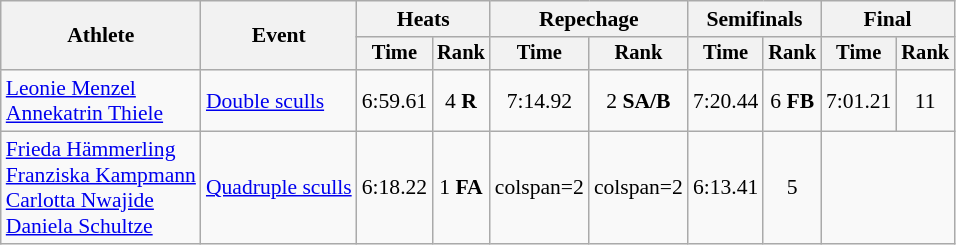<table class="wikitable" style="font-size:90%">
<tr>
<th rowspan="2">Athlete</th>
<th rowspan="2">Event</th>
<th colspan="2">Heats</th>
<th colspan="2">Repechage</th>
<th colspan="2">Semifinals</th>
<th colspan="2">Final</th>
</tr>
<tr style="font-size:95%">
<th>Time</th>
<th>Rank</th>
<th>Time</th>
<th>Rank</th>
<th>Time</th>
<th>Rank</th>
<th>Time</th>
<th>Rank</th>
</tr>
<tr align=center>
<td align=left><a href='#'>Leonie Menzel</a><br><a href='#'>Annekatrin Thiele</a></td>
<td align=left><a href='#'>Double sculls</a></td>
<td>6:59.61</td>
<td>4 <strong>R</strong></td>
<td>7:14.92</td>
<td>2 <strong>SA/B</strong></td>
<td>7:20.44</td>
<td>6 <strong>FB</strong></td>
<td>7:01.21</td>
<td>11</td>
</tr>
<tr align=center>
<td align=left><a href='#'>Frieda Hämmerling</a><br><a href='#'>Franziska Kampmann</a><br><a href='#'>Carlotta Nwajide</a><br><a href='#'>Daniela Schultze</a></td>
<td align=left><a href='#'>Quadruple sculls</a></td>
<td>6:18.22</td>
<td>1 <strong>FA</strong></td>
<td>colspan=2 </td>
<td>colspan=2 </td>
<td>6:13.41</td>
<td>5</td>
</tr>
</table>
